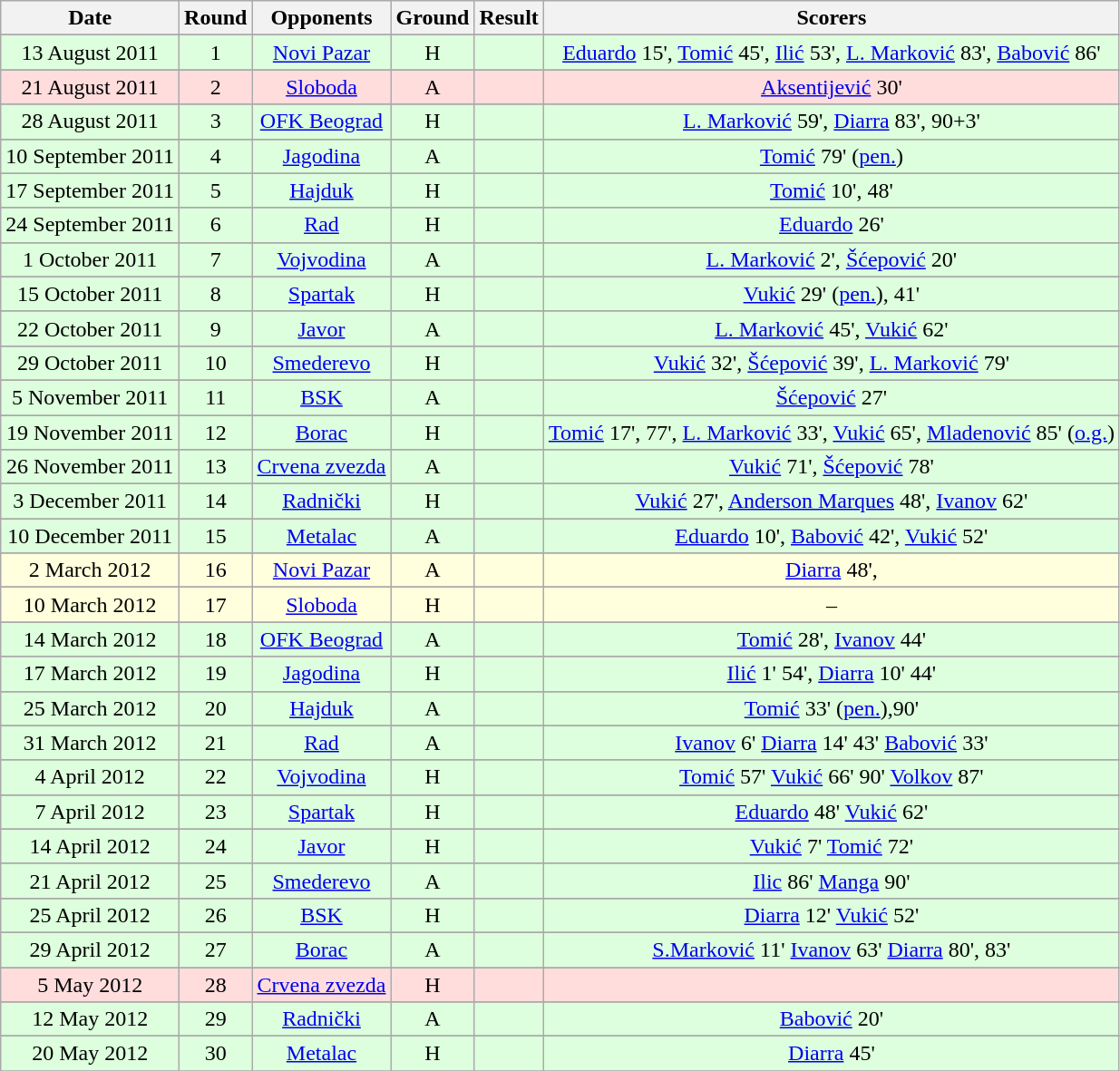<table class="wikitable" style="text-align:center">
<tr>
<th>Date</th>
<th>Round</th>
<th>Opponents</th>
<th>Ground</th>
<th>Result</th>
<th>Scorers</th>
</tr>
<tr>
</tr>
<tr bgcolor="#ddffdd">
<td>13 August 2011</td>
<td>1</td>
<td><a href='#'>Novi Pazar</a></td>
<td>H</td>
<td></td>
<td><a href='#'>Eduardo</a> 15', <a href='#'>Tomić</a> 45', <a href='#'>Ilić</a> 53', <a href='#'>L. Marković</a> 83', <a href='#'>Babović</a> 86'</td>
</tr>
<tr>
</tr>
<tr bgcolor="#ffdddd">
<td>21 August 2011</td>
<td>2</td>
<td><a href='#'>Sloboda</a></td>
<td>A</td>
<td></td>
<td><a href='#'>Aksentijević</a> 30'</td>
</tr>
<tr>
</tr>
<tr bgcolor="#ddffdd">
<td>28 August 2011</td>
<td>3</td>
<td><a href='#'>OFK Beograd</a></td>
<td>H</td>
<td></td>
<td><a href='#'>L. Marković</a> 59', <a href='#'>Diarra</a> 83', 90+3'</td>
</tr>
<tr>
</tr>
<tr bgcolor="#ddffdd">
<td>10 September 2011</td>
<td>4</td>
<td><a href='#'>Jagodina</a></td>
<td>A</td>
<td></td>
<td><a href='#'>Tomić</a> 79' (<a href='#'>pen.</a>)</td>
</tr>
<tr>
</tr>
<tr bgcolor="#ddffdd">
<td>17 September 2011</td>
<td>5</td>
<td><a href='#'>Hajduk</a></td>
<td>H</td>
<td></td>
<td><a href='#'>Tomić</a> 10', 48'</td>
</tr>
<tr>
</tr>
<tr bgcolor="#ddffdd">
<td>24 September 2011</td>
<td>6</td>
<td><a href='#'>Rad</a></td>
<td>H</td>
<td></td>
<td><a href='#'>Eduardo</a> 26'</td>
</tr>
<tr>
</tr>
<tr bgcolor="#ddffdd">
<td>1 October 2011</td>
<td>7</td>
<td><a href='#'>Vojvodina</a></td>
<td>A</td>
<td></td>
<td><a href='#'>L. Marković</a> 2', <a href='#'>Šćepović</a> 20'</td>
</tr>
<tr>
</tr>
<tr bgcolor="#ddffdd">
<td>15 October 2011</td>
<td>8</td>
<td><a href='#'>Spartak</a></td>
<td>H</td>
<td></td>
<td><a href='#'>Vukić</a> 29' (<a href='#'>pen.</a>), 41'</td>
</tr>
<tr>
</tr>
<tr bgcolor="#ddffdd">
<td>22 October 2011</td>
<td>9</td>
<td><a href='#'>Javor</a></td>
<td>A</td>
<td></td>
<td><a href='#'>L. Marković</a> 45', <a href='#'>Vukić</a> 62'</td>
</tr>
<tr>
</tr>
<tr bgcolor="#ddffdd">
<td>29 October 2011</td>
<td>10</td>
<td><a href='#'>Smederevo</a></td>
<td>H</td>
<td></td>
<td><a href='#'>Vukić</a> 32', <a href='#'>Šćepović</a> 39', <a href='#'>L. Marković</a> 79'</td>
</tr>
<tr>
</tr>
<tr bgcolor="#ddffdd">
<td>5 November 2011</td>
<td>11</td>
<td><a href='#'>BSK</a></td>
<td>A</td>
<td></td>
<td><a href='#'>Šćepović</a> 27'</td>
</tr>
<tr>
</tr>
<tr bgcolor="#ddffdd">
<td>19 November 2011</td>
<td>12</td>
<td><a href='#'>Borac</a></td>
<td>H</td>
<td></td>
<td><a href='#'>Tomić</a> 17', 77', <a href='#'>L. Marković</a> 33', <a href='#'>Vukić</a> 65', <a href='#'>Mladenović</a> 85' (<a href='#'>o.g.</a>)</td>
</tr>
<tr>
</tr>
<tr bgcolor="#ddffdd">
<td>26 November 2011</td>
<td>13</td>
<td><a href='#'>Crvena zvezda</a></td>
<td>A</td>
<td></td>
<td><a href='#'>Vukić</a> 71', <a href='#'>Šćepović</a> 78'</td>
</tr>
<tr>
</tr>
<tr bgcolor="#ddffdd">
<td>3 December 2011</td>
<td>14</td>
<td><a href='#'>Radnički</a></td>
<td>H</td>
<td></td>
<td><a href='#'>Vukić</a> 27', <a href='#'>Anderson Marques</a> 48', <a href='#'>Ivanov</a> 62'</td>
</tr>
<tr>
</tr>
<tr bgcolor="#ddffdd">
<td>10 December 2011</td>
<td>15</td>
<td><a href='#'>Metalac</a></td>
<td>A</td>
<td></td>
<td><a href='#'>Eduardo</a> 10', <a href='#'>Babović</a> 42', <a href='#'>Vukić</a> 52'</td>
</tr>
<tr>
</tr>
<tr bgcolor="#ffffdd">
<td>2 March 2012</td>
<td>16</td>
<td><a href='#'>Novi Pazar</a></td>
<td>A</td>
<td></td>
<td><a href='#'>Diarra</a> 48',</td>
</tr>
<tr>
</tr>
<tr bgcolor="#ffffdd">
<td>10 March 2012</td>
<td>17</td>
<td><a href='#'>Sloboda</a></td>
<td>H</td>
<td></td>
<td>–</td>
</tr>
<tr>
</tr>
<tr bgcolor="#ddffdd">
<td>14 March 2012</td>
<td>18</td>
<td><a href='#'>OFK Beograd</a></td>
<td>A</td>
<td></td>
<td><a href='#'>Tomić</a> 28', <a href='#'>Ivanov</a> 44'</td>
</tr>
<tr>
</tr>
<tr bgcolor="#ddffdd">
<td>17 March 2012</td>
<td>19</td>
<td><a href='#'>Jagodina</a></td>
<td>H</td>
<td></td>
<td><a href='#'>Ilić</a> 1' 54', <a href='#'>Diarra</a> 10' 44'</td>
</tr>
<tr>
</tr>
<tr bgcolor="#ddffdd">
<td>25 March 2012</td>
<td>20</td>
<td><a href='#'>Hajduk</a></td>
<td>A</td>
<td></td>
<td><a href='#'>Tomić</a> 33' (<a href='#'>pen.</a>),90'</td>
</tr>
<tr>
</tr>
<tr bgcolor="#ddffdd">
<td>31 March 2012</td>
<td>21</td>
<td><a href='#'>Rad</a></td>
<td>A</td>
<td></td>
<td><a href='#'>Ivanov</a> 6' <a href='#'>Diarra</a> 14' 43' <a href='#'>Babović</a> 33'</td>
</tr>
<tr>
</tr>
<tr bgcolor="#ddffdd">
<td>4 April 2012</td>
<td>22</td>
<td><a href='#'>Vojvodina</a></td>
<td>H</td>
<td></td>
<td><a href='#'>Tomić</a> 57' <a href='#'>Vukić</a> 66' 90' <a href='#'>Volkov</a> 87'</td>
</tr>
<tr>
</tr>
<tr bgcolor="#ddffdd">
<td>7 April 2012</td>
<td>23</td>
<td><a href='#'>Spartak</a></td>
<td>H</td>
<td></td>
<td><a href='#'>Eduardo</a> 48' <a href='#'>Vukić</a> 62'</td>
</tr>
<tr>
</tr>
<tr bgcolor="#ddffdd">
<td>14 April 2012</td>
<td>24</td>
<td><a href='#'>Javor</a></td>
<td>H</td>
<td></td>
<td><a href='#'>Vukić</a> 7' <a href='#'>Tomić</a> 72'</td>
</tr>
<tr>
</tr>
<tr bgcolor="#ddffdd">
<td>21 April 2012</td>
<td>25</td>
<td><a href='#'>Smederevo</a></td>
<td>A</td>
<td></td>
<td><a href='#'>Ilic</a> 86' <a href='#'>Manga</a> 90'</td>
</tr>
<tr>
</tr>
<tr bgcolor="#ddffdd">
<td>25 April 2012</td>
<td>26</td>
<td><a href='#'>BSK</a></td>
<td>H</td>
<td></td>
<td><a href='#'>Diarra</a> 12' <a href='#'>Vukić</a> 52'</td>
</tr>
<tr>
</tr>
<tr>
</tr>
<tr bgcolor="#ddffdd">
<td>29 April 2012</td>
<td>27</td>
<td><a href='#'>Borac</a></td>
<td>A</td>
<td></td>
<td><a href='#'>S.Marković</a> 11' <a href='#'>Ivanov</a> 63'  <a href='#'>Diarra</a> 80', 83'</td>
</tr>
<tr>
</tr>
<tr>
</tr>
<tr bgcolor="#ffdddd">
<td>5 May 2012</td>
<td>28</td>
<td><a href='#'>Crvena zvezda</a></td>
<td>H</td>
<td></td>
<td></td>
</tr>
<tr>
</tr>
<tr bgcolor="#ddffdd">
<td>12 May 2012</td>
<td>29</td>
<td><a href='#'>Radnički</a></td>
<td>A</td>
<td></td>
<td><a href='#'>Babović</a> 20'</td>
</tr>
<tr>
</tr>
<tr bgcolor="#ddffdd">
<td>20 May 2012</td>
<td>30</td>
<td><a href='#'>Metalac</a></td>
<td>H</td>
<td></td>
<td><a href='#'>Diarra</a> 45'</td>
</tr>
<tr>
</tr>
</table>
